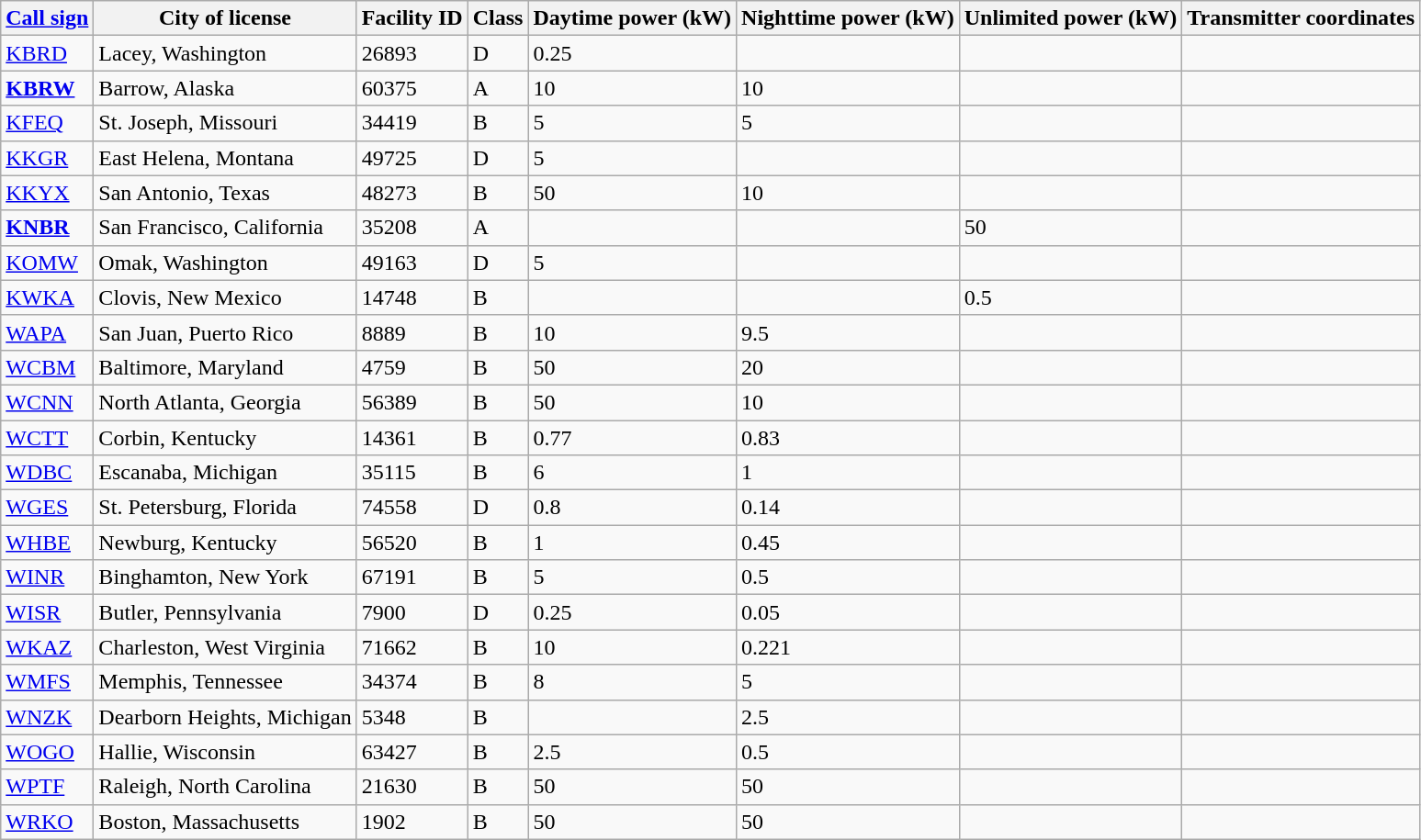<table class="wikitable sortable">
<tr>
<th><a href='#'>Call sign</a></th>
<th>City of license</th>
<th>Facility ID</th>
<th>Class</th>
<th>Daytime power (kW)</th>
<th>Nighttime power (kW)</th>
<th>Unlimited power (kW)</th>
<th>Transmitter coordinates</th>
</tr>
<tr>
<td><a href='#'>KBRD</a></td>
<td>Lacey, Washington</td>
<td>26893</td>
<td>D</td>
<td>0.25</td>
<td></td>
<td></td>
<td></td>
</tr>
<tr>
<td><strong><a href='#'>KBRW</a></strong></td>
<td>Barrow, Alaska</td>
<td>60375</td>
<td>A</td>
<td>10</td>
<td>10</td>
<td></td>
<td></td>
</tr>
<tr>
<td><a href='#'>KFEQ</a></td>
<td>St. Joseph, Missouri</td>
<td>34419</td>
<td>B</td>
<td>5</td>
<td>5</td>
<td></td>
<td></td>
</tr>
<tr>
<td><a href='#'>KKGR</a></td>
<td>East Helena, Montana</td>
<td>49725</td>
<td>D</td>
<td>5</td>
<td></td>
<td></td>
<td></td>
</tr>
<tr>
<td><a href='#'>KKYX</a></td>
<td>San Antonio, Texas</td>
<td>48273</td>
<td>B</td>
<td>50</td>
<td>10</td>
<td></td>
<td></td>
</tr>
<tr>
<td><strong><a href='#'>KNBR</a></strong></td>
<td>San Francisco, California</td>
<td>35208</td>
<td>A</td>
<td></td>
<td></td>
<td>50</td>
<td></td>
</tr>
<tr>
<td><a href='#'>KOMW</a></td>
<td>Omak, Washington</td>
<td>49163</td>
<td>D</td>
<td>5</td>
<td></td>
<td></td>
<td></td>
</tr>
<tr>
<td><a href='#'>KWKA</a></td>
<td>Clovis, New Mexico</td>
<td>14748</td>
<td>B</td>
<td></td>
<td></td>
<td>0.5</td>
<td></td>
</tr>
<tr>
<td><a href='#'>WAPA</a></td>
<td>San Juan, Puerto Rico</td>
<td>8889</td>
<td>B</td>
<td>10</td>
<td>9.5</td>
<td></td>
<td></td>
</tr>
<tr>
<td><a href='#'>WCBM</a></td>
<td>Baltimore, Maryland</td>
<td>4759</td>
<td>B</td>
<td>50</td>
<td>20</td>
<td></td>
<td></td>
</tr>
<tr>
<td><a href='#'>WCNN</a></td>
<td>North Atlanta, Georgia</td>
<td>56389</td>
<td>B</td>
<td>50</td>
<td>10</td>
<td></td>
<td></td>
</tr>
<tr>
<td><a href='#'>WCTT</a></td>
<td>Corbin, Kentucky</td>
<td>14361</td>
<td>B</td>
<td>0.77</td>
<td>0.83</td>
<td></td>
<td></td>
</tr>
<tr>
<td><a href='#'>WDBC</a></td>
<td>Escanaba, Michigan</td>
<td>35115</td>
<td>B</td>
<td>6</td>
<td>1</td>
<td></td>
<td></td>
</tr>
<tr>
<td><a href='#'>WGES</a></td>
<td>St. Petersburg, Florida</td>
<td>74558</td>
<td>D</td>
<td>0.8</td>
<td>0.14</td>
<td></td>
<td></td>
</tr>
<tr>
<td><a href='#'>WHBE</a></td>
<td>Newburg, Kentucky</td>
<td>56520</td>
<td>B</td>
<td>1</td>
<td>0.45</td>
<td></td>
<td></td>
</tr>
<tr>
<td><a href='#'>WINR</a></td>
<td>Binghamton, New York</td>
<td>67191</td>
<td>B</td>
<td>5</td>
<td>0.5</td>
<td></td>
<td></td>
</tr>
<tr>
<td><a href='#'>WISR</a></td>
<td>Butler, Pennsylvania</td>
<td>7900</td>
<td>D</td>
<td>0.25</td>
<td>0.05</td>
<td></td>
<td></td>
</tr>
<tr>
<td><a href='#'>WKAZ</a></td>
<td>Charleston, West Virginia</td>
<td>71662</td>
<td>B</td>
<td>10</td>
<td>0.221</td>
<td></td>
<td></td>
</tr>
<tr>
<td><a href='#'>WMFS</a></td>
<td>Memphis, Tennessee</td>
<td>34374</td>
<td>B</td>
<td>8</td>
<td>5</td>
<td></td>
<td></td>
</tr>
<tr>
<td><a href='#'>WNZK</a></td>
<td>Dearborn Heights, Michigan</td>
<td>5348</td>
<td>B</td>
<td></td>
<td>2.5</td>
<td></td>
<td></td>
</tr>
<tr>
<td><a href='#'>WOGO</a></td>
<td>Hallie, Wisconsin</td>
<td>63427</td>
<td>B</td>
<td>2.5</td>
<td>0.5</td>
<td></td>
<td></td>
</tr>
<tr>
<td><a href='#'>WPTF</a></td>
<td>Raleigh, North Carolina</td>
<td>21630</td>
<td>B</td>
<td>50</td>
<td>50</td>
<td></td>
<td></td>
</tr>
<tr>
<td><a href='#'>WRKO</a></td>
<td>Boston, Massachusetts</td>
<td>1902</td>
<td>B</td>
<td>50</td>
<td>50</td>
<td></td>
<td></td>
</tr>
</table>
